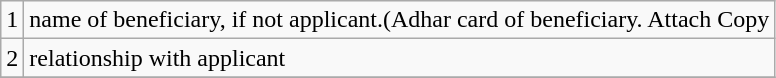<table Class="wikitable">
<tr>
<td>1</td>
<td>name of beneficiary, if not applicant.(Adhar card of beneficiary. Attach Copy</td>
</tr>
<tr>
<td>2</td>
<td>relationship with applicant</td>
</tr>
<tr>
</tr>
</table>
